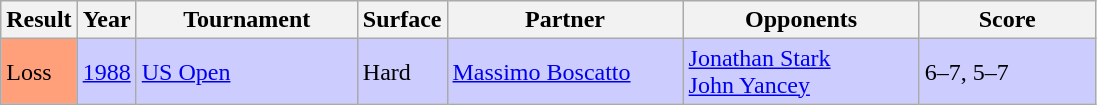<table class="sortable wikitable">
<tr>
<th style="width:40px;">Result</th>
<th style="width:30px;">Year</th>
<th style="width:140px;">Tournament</th>
<th style="width:50px;">Surface</th>
<th style="width:150px;">Partner</th>
<th style="width:150px;">Opponents</th>
<th style="width:110px;" class="unsortable">Score</th>
</tr>
<tr style="background:#ccccff;">
<td style="background:#ffa07a;">Loss</td>
<td><a href='#'>1988</a></td>
<td><a href='#'>US Open</a></td>
<td>Hard</td>
<td> <a href='#'>Massimo Boscatto</a></td>
<td> <a href='#'>Jonathan Stark</a> <br>  <a href='#'>John Yancey</a></td>
<td>6–7, 5–7</td>
</tr>
</table>
